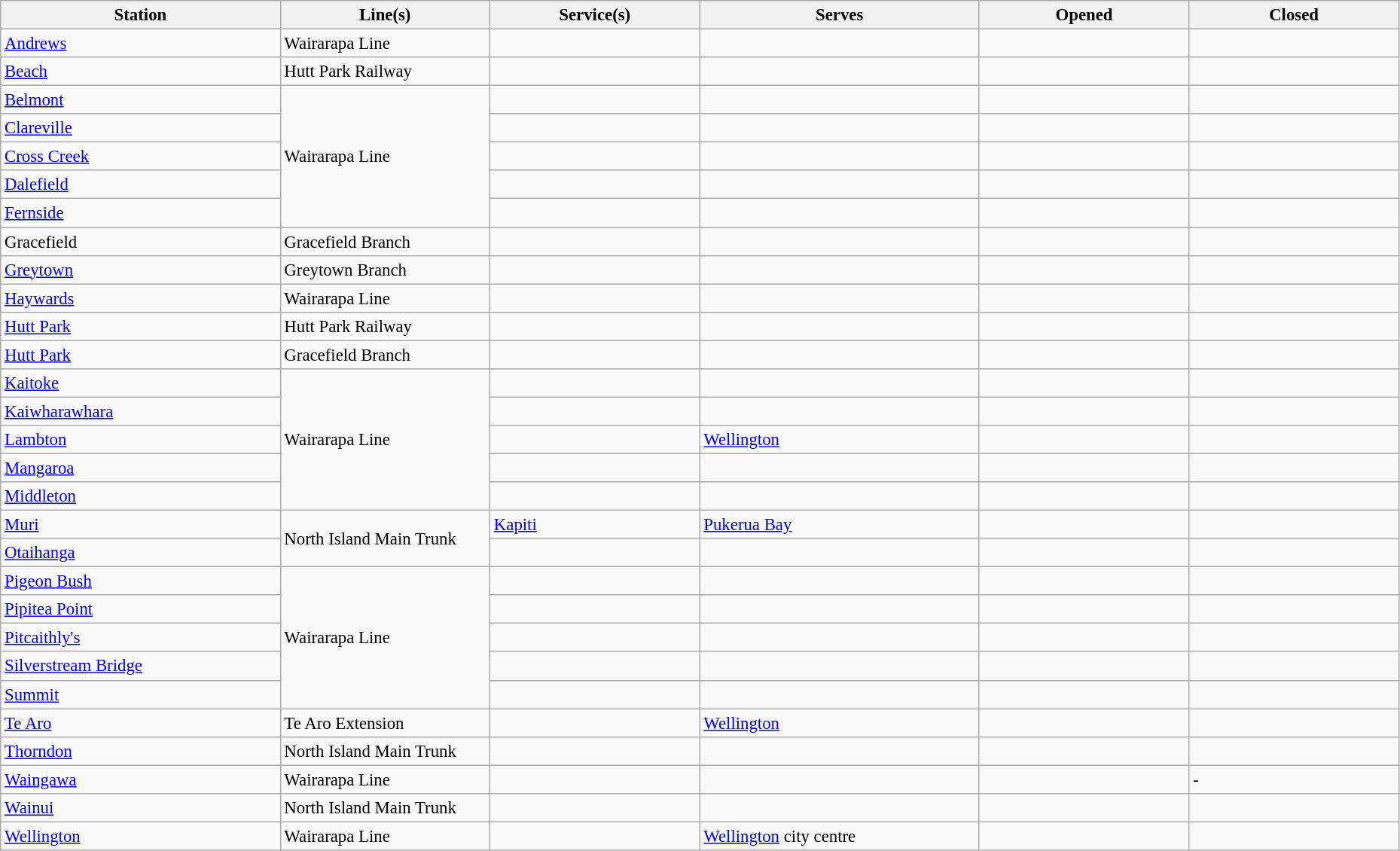<table class="wikitable sortable" width=98% style="font-size: 95%;">
<tr>
<th width=20%>Station</th>
<th width=15%>Line(s)</th>
<th width=15%>Service(s)</th>
<th width=20%>Serves</th>
<th width=15%>Opened</th>
<th width=15%>Closed</th>
</tr>
<tr ---->
<td><a href='#'>Andrews</a></td>
<td>Wairarapa Line</td>
<td></td>
<td></td>
<td></td>
<td></td>
</tr>
<tr ---->
<td><a href='#'>Beach</a></td>
<td>Hutt Park Railway</td>
<td></td>
<td></td>
<td></td>
<td></td>
</tr>
<tr ---->
<td><a href='#'>Belmont</a></td>
<td rowspan="5">Wairarapa Line</td>
<td></td>
<td></td>
<td></td>
<td></td>
</tr>
<tr ---->
<td><a href='#'>Clareville</a></td>
<td></td>
<td></td>
<td></td>
<td></td>
</tr>
<tr ---->
<td><a href='#'>Cross Creek</a></td>
<td></td>
<td></td>
<td></td>
<td></td>
</tr>
<tr ---->
<td><a href='#'>Dalefield</a></td>
<td></td>
<td></td>
<td></td>
<td></td>
</tr>
<tr ---->
<td><a href='#'>Fernside</a></td>
<td></td>
<td></td>
<td></td>
<td></td>
</tr>
<tr ---->
<td>Gracefield</td>
<td>Gracefield Branch</td>
<td></td>
<td></td>
<td></td>
<td></td>
</tr>
<tr ---->
<td><a href='#'>Greytown</a></td>
<td>Greytown Branch</td>
<td></td>
<td></td>
<td></td>
<td></td>
</tr>
<tr ---->
<td><a href='#'>Haywards</a></td>
<td>Wairarapa Line</td>
<td></td>
<td></td>
<td></td>
<td></td>
</tr>
<tr ---->
<td><a href='#'>Hutt Park</a></td>
<td>Hutt Park Railway</td>
<td></td>
<td></td>
<td></td>
<td></td>
</tr>
<tr ---->
<td><a href='#'>Hutt Park</a></td>
<td>Gracefield Branch</td>
<td></td>
<td></td>
<td><br></td>
<td><br></td>
</tr>
<tr ---->
<td><a href='#'>Kaitoke</a></td>
<td rowspan="5">Wairarapa Line</td>
<td></td>
<td></td>
<td></td>
<td></td>
</tr>
<tr ---->
<td><a href='#'>Kaiwharawhara</a></td>
<td></td>
<td></td>
<td></td>
<td></td>
</tr>
<tr ---->
<td><a href='#'>Lambton</a></td>
<td></td>
<td><a href='#'>Wellington</a></td>
<td></td>
<td></td>
</tr>
<tr ---->
<td><a href='#'>Mangaroa</a></td>
<td></td>
<td></td>
<td></td>
<td></td>
</tr>
<tr ---->
<td><a href='#'>Middleton</a></td>
<td></td>
<td></td>
<td></td>
<td></td>
</tr>
<tr ---->
<td><a href='#'>Muri</a></td>
<td rowspan="2">North Island Main Trunk</td>
<td><a href='#'>Kapiti</a></td>
<td><a href='#'>Pukerua Bay</a></td>
<td></td>
<td></td>
</tr>
<tr ---->
<td><a href='#'>Otaihanga</a></td>
<td></td>
<td></td>
<td></td>
<td></td>
</tr>
<tr ---->
<td><a href='#'>Pigeon Bush</a></td>
<td rowspan="5">Wairarapa Line</td>
<td></td>
<td></td>
<td></td>
<td></td>
</tr>
<tr ---->
<td><a href='#'>Pipitea Point</a></td>
<td></td>
<td></td>
<td></td>
<td></td>
</tr>
<tr ---->
<td><a href='#'>Pitcaithly's</a></td>
<td></td>
<td></td>
<td></td>
<td></td>
</tr>
<tr ---->
<td><a href='#'>Silverstream Bridge</a></td>
<td></td>
<td></td>
<td><br></td>
<td><br></td>
</tr>
<tr ---->
<td><a href='#'>Summit</a></td>
<td></td>
<td></td>
<td></td>
<td></td>
</tr>
<tr ---->
<td><a href='#'>Te Aro</a></td>
<td>Te Aro Extension</td>
<td></td>
<td><a href='#'>Wellington</a></td>
<td></td>
<td></td>
</tr>
<tr ---->
<td><a href='#'>Thorndon</a></td>
<td>North Island Main Trunk</td>
<td></td>
<td></td>
<td></td>
<td></td>
</tr>
<tr ---->
<td><a href='#'>Waingawa</a></td>
<td>Wairarapa Line</td>
<td></td>
<td></td>
<td></td>
<td>-</td>
</tr>
<tr ---->
<td><a href='#'>Wainui</a></td>
<td>North Island Main Trunk</td>
<td></td>
<td></td>
<td></td>
<td></td>
</tr>
<tr ---->
<td><a href='#'>Wellington</a></td>
<td>Wairarapa Line</td>
<td></td>
<td><a href='#'>Wellington</a> city centre</td>
<td></td>
<td></td>
</tr>
</table>
